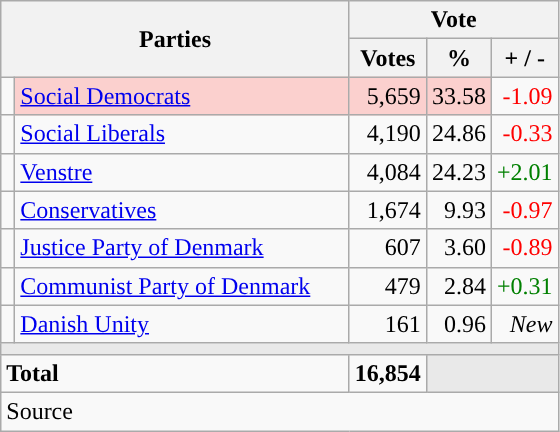<table class="wikitable" style="text-align:right;">
<tr>
<th style="text-align:centre;" rowspan="2" colspan="2" width="225">Parties</th>
<th colspan="3">Vote</th>
</tr>
<tr>
<th width="15">Votes</th>
<th width="15">%</th>
<th width="15">+ / -</th>
</tr>
<tr>
<td width="2" style="color:inherit;background:"></td>
<td bgcolor=#fbd0ce  align="left"><a href='#'>Social Democrats</a></td>
<td bgcolor=#fbd0ce>5,659</td>
<td bgcolor=#fbd0ce>33.58</td>
<td style=color:red;>-1.09</td>
</tr>
<tr>
<td width="2" style="color:inherit;background:"></td>
<td align="left"><a href='#'>Social Liberals</a></td>
<td>4,190</td>
<td>24.86</td>
<td style=color:red;>-0.33</td>
</tr>
<tr>
<td width="2" style="color:inherit;background:"></td>
<td align="left"><a href='#'>Venstre</a></td>
<td>4,084</td>
<td>24.23</td>
<td style=color:green;>+2.01</td>
</tr>
<tr>
<td width="2" style="color:inherit;background:"></td>
<td align="left"><a href='#'>Conservatives</a></td>
<td>1,674</td>
<td>9.93</td>
<td style=color:red;>-0.97</td>
</tr>
<tr>
<td width="2" style="color:inherit;background:"></td>
<td align="left"><a href='#'>Justice Party of Denmark</a></td>
<td>607</td>
<td>3.60</td>
<td style=color:red;>-0.89</td>
</tr>
<tr>
<td width="2" style="color:inherit;background:"></td>
<td align="left"><a href='#'>Communist Party of Denmark</a></td>
<td>479</td>
<td>2.84</td>
<td style=color:green;>+0.31</td>
</tr>
<tr>
<td width="2" style="color:inherit;background:"></td>
<td align="left"><a href='#'>Danish Unity</a></td>
<td>161</td>
<td>0.96</td>
<td><em>New</em></td>
</tr>
<tr>
<td colspan="7" bgcolor="#E9E9E9"></td>
</tr>
<tr>
<td align="left" colspan="2"><strong>Total</strong></td>
<td><strong>16,854</strong></td>
<td bgcolor="#E9E9E9" colspan="2"></td>
</tr>
<tr>
<td align="left" colspan="6">Source</td>
</tr>
</table>
